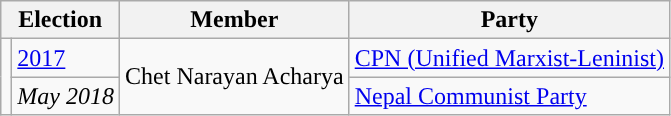<table class="wikitable">
<tr>
<th colspan="2">Election</th>
<th>Member</th>
<th>Party</th>
</tr>
<tr>
<td rowspan="2" style="background-color:"></td>
<td><a href='#'>2017</a></td>
<td rowspan="2">Chet Narayan Acharya</td>
<td><a href='#'>CPN (Unified Marxist-Leninist)</a></td>
</tr>
<tr>
<td><em>May 2018</em></td>
<td><a href='#'>Nepal Communist Party</a></td>
</tr>
</table>
